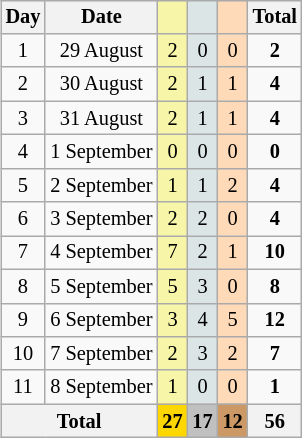<table class=wikitable style="font-size:85%; float:right; text-align:center">
<tr>
<th>Day</th>
<th>Date</th>
<td bgcolor=F7F6A8></td>
<td bgcolor=DCE5E5></td>
<td bgcolor=FFDAB9></td>
<th>Total</th>
</tr>
<tr>
<td>1</td>
<td>29 August</td>
<td bgcolor=F7F6A8>2</td>
<td bgcolor=DCE5E5>0</td>
<td bgcolor=FFDAB9>0</td>
<td><strong>2</strong></td>
</tr>
<tr>
<td>2</td>
<td>30 August</td>
<td bgcolor=F7F6A8>2</td>
<td bgcolor=DCE5E5>1</td>
<td bgcolor=FFDAB9>1</td>
<td><strong>4</strong></td>
</tr>
<tr>
<td>3</td>
<td>31 August</td>
<td bgcolor=F7F6A8>2</td>
<td bgcolor=DCE5E5>1</td>
<td bgcolor=FFDAB9>1</td>
<td><strong>4</strong></td>
</tr>
<tr>
<td>4</td>
<td>1 September</td>
<td bgcolor=F7F6A8>0</td>
<td bgcolor=DCE5E5>0</td>
<td bgcolor=FFDAB9>0</td>
<td><strong>0</strong></td>
</tr>
<tr>
<td>5</td>
<td>2 September</td>
<td bgcolor=F7F6A8>1</td>
<td bgcolor=DCE5E5>1</td>
<td bgcolor=FFDAB9>2</td>
<td><strong>4</strong></td>
</tr>
<tr>
<td>6</td>
<td>3 September</td>
<td bgcolor=F7F6A8>2</td>
<td bgcolor=DCE5E5>2</td>
<td bgcolor=FFDAB9>0</td>
<td><strong>4</strong></td>
</tr>
<tr>
<td>7</td>
<td>4 September</td>
<td bgcolor=F7F6A8>7</td>
<td bgcolor=DCE5E5>2</td>
<td bgcolor=FFDAB9>1</td>
<td><strong>10</strong></td>
</tr>
<tr>
<td>8</td>
<td>5 September</td>
<td bgcolor=F7F6A8>5</td>
<td bgcolor=DCE5E5>3</td>
<td bgcolor=FFDAB9>0</td>
<td><strong>8</strong></td>
</tr>
<tr>
<td>9</td>
<td>6 September</td>
<td bgcolor=F7F6A8>3</td>
<td bgcolor=DCE5E5>4</td>
<td bgcolor=FFDAB9>5</td>
<td><strong>12</strong></td>
</tr>
<tr>
<td>10</td>
<td>7 September</td>
<td bgcolor=F7F6A8>2</td>
<td bgcolor=DCE5E5>3</td>
<td bgcolor=FFDAB9>2</td>
<td><strong>7</strong></td>
</tr>
<tr>
<td>11</td>
<td>8 September</td>
<td bgcolor=F7F6A8>1</td>
<td bgcolor=DCE5E5>0</td>
<td bgcolor=FFDAB9>0</td>
<td><strong>1</strong></td>
</tr>
<tr>
<th colspan=2>Total</th>
<th style=background:gold>27</th>
<th style=background:silver>17</th>
<th style=background:#c96>12</th>
<th>56</th>
</tr>
</table>
